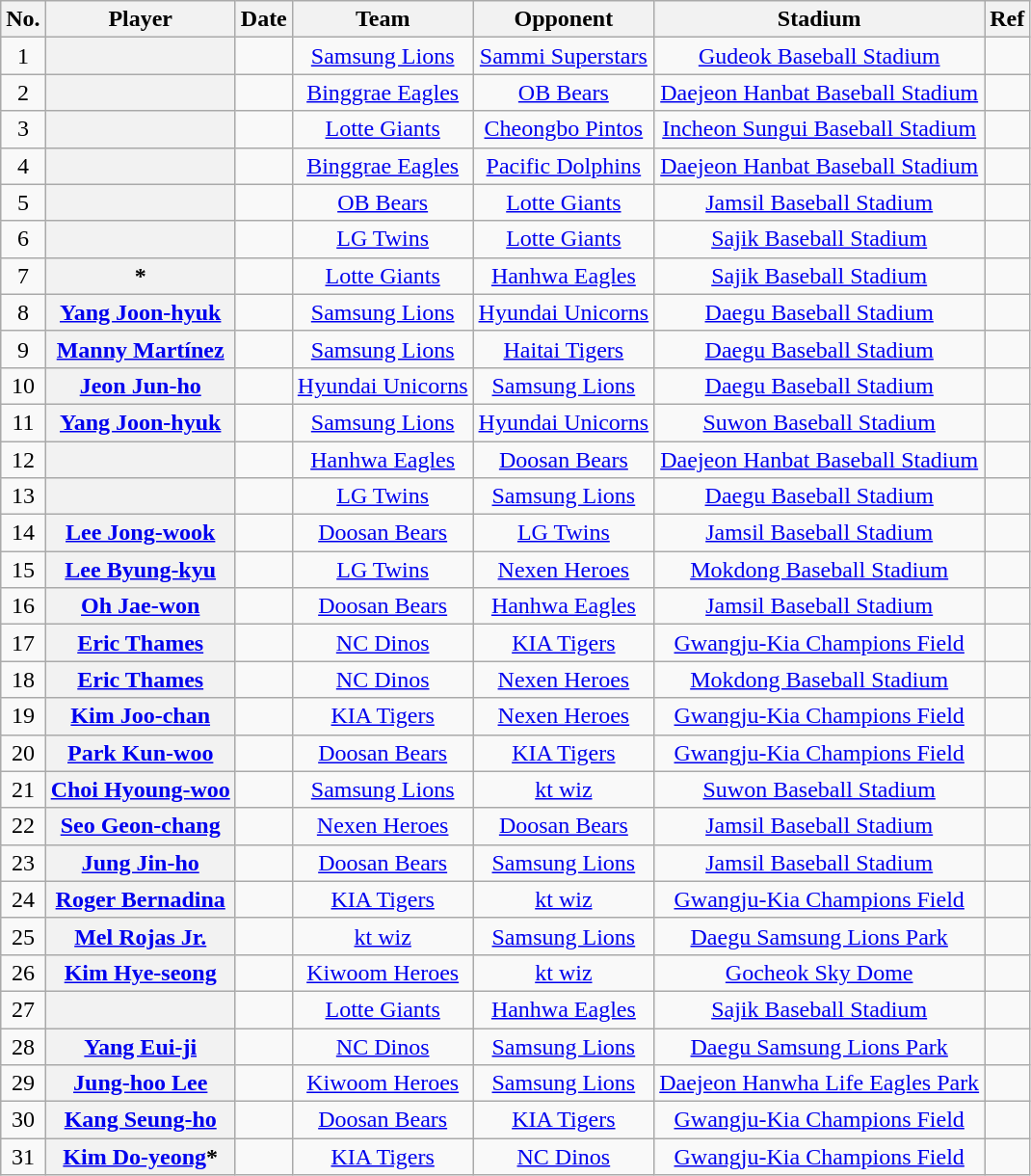<table class="wikitable sortable plainrowheaders" style="text-align:center" border="1">
<tr>
<th scope="col">No.</th>
<th scope="col">Player</th>
<th scope="col">Date</th>
<th scope="col">Team</th>
<th scope="col">Opponent</th>
<th scope="col">Stadium</th>
<th scope="col" class="unsortable">Ref</th>
</tr>
<tr>
<td>1</td>
<th scope="row"></th>
<td></td>
<td><a href='#'>Samsung Lions</a></td>
<td><a href='#'>Sammi Superstars</a></td>
<td><a href='#'>Gudeok Baseball Stadium</a></td>
<td></td>
</tr>
<tr>
<td>2</td>
<th scope="row"></th>
<td></td>
<td><a href='#'>Binggrae Eagles</a></td>
<td><a href='#'>OB Bears</a></td>
<td><a href='#'>Daejeon Hanbat Baseball Stadium</a></td>
<td></td>
</tr>
<tr>
<td>3</td>
<th scope="row"></th>
<td></td>
<td><a href='#'>Lotte Giants</a></td>
<td><a href='#'>Cheongbo Pintos</a></td>
<td><a href='#'>Incheon Sungui Baseball Stadium</a></td>
<td></td>
</tr>
<tr>
<td>4</td>
<th scope="row"></th>
<td></td>
<td><a href='#'>Binggrae Eagles</a></td>
<td><a href='#'>Pacific Dolphins</a></td>
<td><a href='#'>Daejeon Hanbat Baseball Stadium</a></td>
<td></td>
</tr>
<tr>
<td>5</td>
<th scope="row"></th>
<td></td>
<td><a href='#'>OB Bears</a></td>
<td><a href='#'>Lotte Giants</a></td>
<td><a href='#'>Jamsil Baseball Stadium</a></td>
<td></td>
</tr>
<tr>
<td>6</td>
<th scope="row"></th>
<td></td>
<td><a href='#'>LG Twins</a></td>
<td><a href='#'>Lotte Giants</a></td>
<td><a href='#'>Sajik Baseball Stadium</a></td>
<td></td>
</tr>
<tr>
<td>7</td>
<th scope="row">*</th>
<td></td>
<td><a href='#'>Lotte Giants</a></td>
<td><a href='#'>Hanhwa Eagles</a></td>
<td><a href='#'>Sajik Baseball Stadium</a></td>
<td></td>
</tr>
<tr>
<td>8</td>
<th scope="row"><a href='#'>Yang Joon-hyuk</a> </th>
<td></td>
<td><a href='#'>Samsung Lions</a></td>
<td><a href='#'>Hyundai Unicorns</a></td>
<td><a href='#'>Daegu Baseball Stadium</a></td>
<td></td>
</tr>
<tr>
<td>9</td>
<th scope="row"><a href='#'>Manny Martínez</a></th>
<td></td>
<td><a href='#'>Samsung Lions</a></td>
<td><a href='#'>Haitai Tigers</a></td>
<td><a href='#'>Daegu Baseball Stadium</a></td>
<td></td>
</tr>
<tr>
<td>10</td>
<th scope="row"><a href='#'>Jeon Jun-ho</a></th>
<td></td>
<td><a href='#'>Hyundai Unicorns</a></td>
<td><a href='#'>Samsung Lions</a></td>
<td><a href='#'>Daegu Baseball Stadium</a></td>
<td></td>
</tr>
<tr>
<td>11</td>
<th scope="row"><a href='#'>Yang Joon-hyuk</a> </th>
<td></td>
<td><a href='#'>Samsung Lions</a></td>
<td><a href='#'>Hyundai Unicorns</a></td>
<td><a href='#'>Suwon Baseball Stadium</a></td>
<td></td>
</tr>
<tr>
<td>12</td>
<th scope="row"></th>
<td></td>
<td><a href='#'>Hanhwa Eagles</a></td>
<td><a href='#'>Doosan Bears</a></td>
<td><a href='#'>Daejeon Hanbat Baseball Stadium</a></td>
<td></td>
</tr>
<tr>
<td>13</td>
<th scope="row"></th>
<td></td>
<td><a href='#'>LG Twins</a></td>
<td><a href='#'>Samsung Lions</a></td>
<td><a href='#'>Daegu Baseball Stadium</a></td>
<td></td>
</tr>
<tr>
<td>14</td>
<th scope="row"><a href='#'>Lee Jong-wook</a></th>
<td></td>
<td><a href='#'>Doosan Bears</a></td>
<td><a href='#'>LG Twins</a></td>
<td><a href='#'>Jamsil Baseball Stadium</a></td>
<td></td>
</tr>
<tr>
<td>15</td>
<th scope="row"><a href='#'>Lee Byung-kyu</a></th>
<td></td>
<td><a href='#'>LG Twins</a></td>
<td><a href='#'>Nexen Heroes</a></td>
<td><a href='#'>Mokdong Baseball Stadium</a></td>
<td></td>
</tr>
<tr>
<td>16</td>
<th scope="row"><a href='#'>Oh Jae-won</a></th>
<td></td>
<td><a href='#'>Doosan Bears</a></td>
<td><a href='#'>Hanhwa Eagles</a></td>
<td><a href='#'>Jamsil Baseball Stadium</a></td>
<td></td>
</tr>
<tr>
<td>17</td>
<th scope="row"><a href='#'>Eric Thames</a> </th>
<td></td>
<td><a href='#'>NC Dinos</a></td>
<td><a href='#'>KIA Tigers</a></td>
<td><a href='#'>Gwangju-Kia Champions Field</a></td>
<td></td>
</tr>
<tr>
<td>18</td>
<th scope="row"><a href='#'>Eric Thames</a> </th>
<td></td>
<td><a href='#'>NC Dinos</a></td>
<td><a href='#'>Nexen Heroes</a></td>
<td><a href='#'>Mokdong Baseball Stadium</a></td>
<td></td>
</tr>
<tr>
<td>19</td>
<th scope="row"><a href='#'>Kim Joo-chan</a></th>
<td></td>
<td><a href='#'>KIA Tigers</a></td>
<td><a href='#'>Nexen Heroes</a></td>
<td><a href='#'>Gwangju-Kia Champions Field</a></td>
<td></td>
</tr>
<tr>
<td>20</td>
<th scope="row"><a href='#'>Park Kun-woo</a></th>
<td></td>
<td><a href='#'>Doosan Bears</a></td>
<td><a href='#'>KIA Tigers</a></td>
<td><a href='#'>Gwangju-Kia Champions Field</a></td>
<td></td>
</tr>
<tr>
<td>21</td>
<th scope="row"><a href='#'>Choi Hyoung-woo</a></th>
<td></td>
<td><a href='#'>Samsung Lions</a></td>
<td><a href='#'>kt wiz</a></td>
<td><a href='#'>Suwon Baseball Stadium</a></td>
<td></td>
</tr>
<tr>
<td>22</td>
<th scope="row"><a href='#'>Seo Geon-chang</a></th>
<td></td>
<td><a href='#'>Nexen Heroes</a></td>
<td><a href='#'>Doosan Bears</a></td>
<td><a href='#'>Jamsil Baseball Stadium</a></td>
<td></td>
</tr>
<tr>
<td>23</td>
<th scope="row"><a href='#'>Jung Jin-ho</a></th>
<td></td>
<td><a href='#'>Doosan Bears</a></td>
<td><a href='#'>Samsung Lions</a></td>
<td><a href='#'>Jamsil Baseball Stadium</a></td>
<td></td>
</tr>
<tr>
<td>24</td>
<th scope="row"><a href='#'>Roger Bernadina</a></th>
<td></td>
<td><a href='#'>KIA Tigers</a></td>
<td><a href='#'>kt wiz</a></td>
<td><a href='#'>Gwangju-Kia Champions Field</a></td>
<td></td>
</tr>
<tr>
<td>25</td>
<th scope="row"><a href='#'>Mel Rojas Jr.</a></th>
<td></td>
<td><a href='#'>kt wiz</a></td>
<td><a href='#'>Samsung Lions</a></td>
<td><a href='#'>Daegu Samsung Lions Park</a></td>
<td></td>
</tr>
<tr>
<td>26</td>
<th scope="row"><a href='#'>Kim Hye-seong</a></th>
<td></td>
<td><a href='#'>Kiwoom Heroes</a></td>
<td><a href='#'>kt wiz</a></td>
<td><a href='#'>Gocheok Sky Dome</a></td>
<td></td>
</tr>
<tr>
<td>27</td>
<th scope="row"></th>
<td></td>
<td><a href='#'>Lotte Giants</a></td>
<td><a href='#'>Hanhwa Eagles</a></td>
<td><a href='#'>Sajik Baseball Stadium</a></td>
<td></td>
</tr>
<tr>
<td>28</td>
<th scope="row"><a href='#'>Yang Eui-ji</a></th>
<td></td>
<td><a href='#'>NC Dinos</a></td>
<td><a href='#'>Samsung Lions</a></td>
<td><a href='#'>Daegu Samsung Lions Park</a></td>
<td></td>
</tr>
<tr>
<td>29</td>
<th scope="row"><a href='#'>Jung-hoo Lee</a></th>
<td></td>
<td><a href='#'>Kiwoom Heroes</a></td>
<td><a href='#'>Samsung Lions</a></td>
<td><a href='#'>Daejeon Hanwha Life Eagles Park</a></td>
<td></td>
</tr>
<tr>
<td>30</td>
<th scope="row"><a href='#'>Kang Seung-ho</a></th>
<td></td>
<td><a href='#'>Doosan Bears</a></td>
<td><a href='#'>KIA Tigers</a></td>
<td><a href='#'>Gwangju-Kia Champions Field</a></td>
<td></td>
</tr>
<tr>
<td>31</td>
<th scope="row"><a href='#'>Kim Do-yeong</a>*</th>
<td></td>
<td><a href='#'>KIA Tigers</a></td>
<td><a href='#'>NC Dinos</a></td>
<td><a href='#'>Gwangju-Kia Champions Field</a></td>
<td></td>
</tr>
</table>
